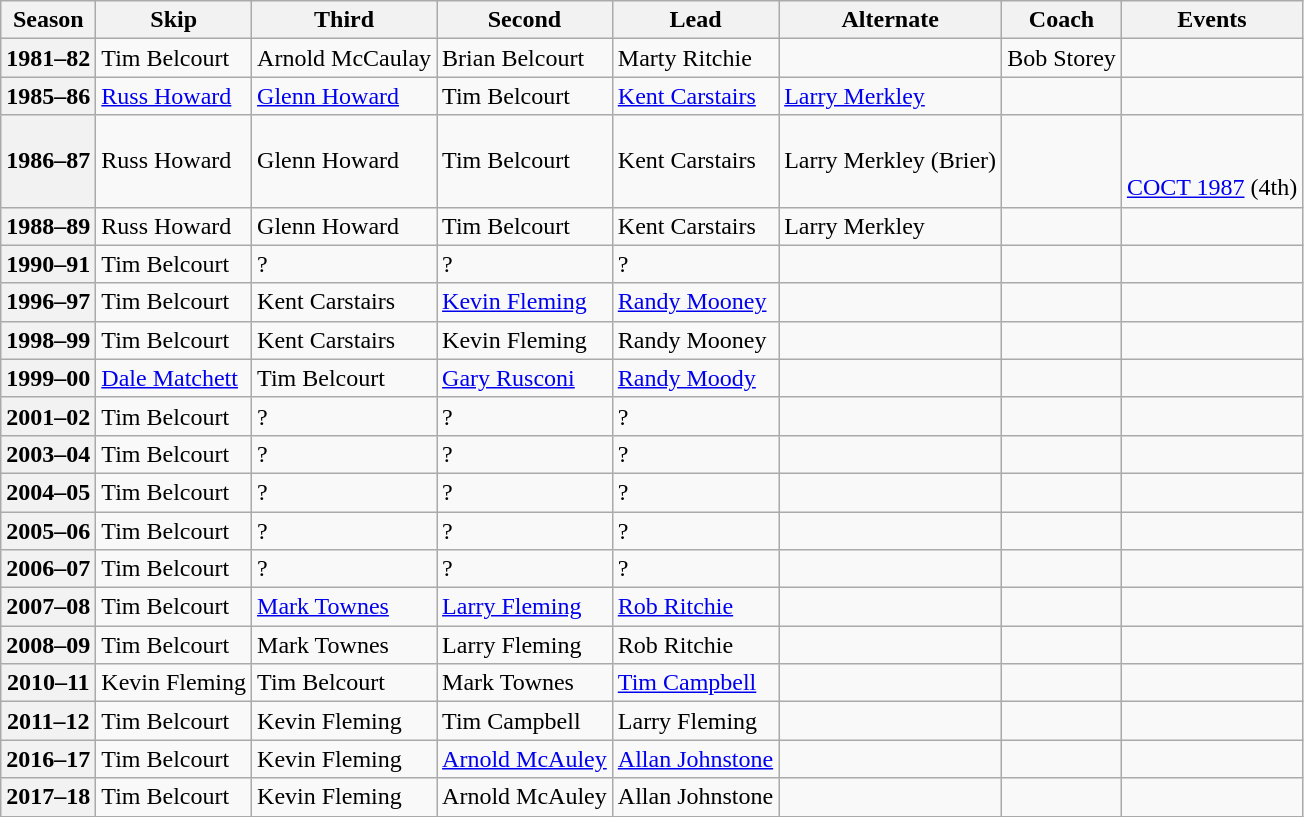<table class="wikitable">
<tr>
<th scope="col">Season</th>
<th scope="col">Skip</th>
<th scope="col">Third</th>
<th scope="col">Second</th>
<th scope="col">Lead</th>
<th scope="col">Alternate</th>
<th scope="col">Coach</th>
<th scope="col">Events</th>
</tr>
<tr>
<th scope="row">1981–82</th>
<td>Tim Belcourt</td>
<td>Arnold McCaulay</td>
<td>Brian Belcourt</td>
<td>Marty Ritchie</td>
<td></td>
<td>Bob Storey</td>
<td></td>
</tr>
<tr>
<th scope="row">1985–86</th>
<td><a href='#'>Russ Howard</a></td>
<td><a href='#'>Glenn Howard</a></td>
<td>Tim Belcourt</td>
<td><a href='#'>Kent Carstairs</a></td>
<td><a href='#'>Larry Merkley</a></td>
<td></td>
<td> </td>
</tr>
<tr>
<th scope="row">1986–87</th>
<td>Russ Howard</td>
<td>Glenn Howard</td>
<td>Tim Belcourt</td>
<td>Kent Carstairs</td>
<td>Larry Merkley (Brier)</td>
<td></td>
<td> <br> <br><a href='#'>COCT 1987</a> (4th)</td>
</tr>
<tr>
<th scope="row">1988–89</th>
<td>Russ Howard</td>
<td>Glenn Howard</td>
<td>Tim Belcourt</td>
<td>Kent Carstairs</td>
<td>Larry Merkley</td>
<td></td>
<td> </td>
</tr>
<tr>
<th scope="row">1990–91</th>
<td>Tim Belcourt</td>
<td>?</td>
<td>?</td>
<td>?</td>
<td></td>
<td></td>
<td></td>
</tr>
<tr>
<th scope="row">1996–97</th>
<td>Tim Belcourt</td>
<td>Kent Carstairs</td>
<td><a href='#'>Kevin Fleming</a></td>
<td><a href='#'>Randy Mooney</a></td>
<td></td>
<td></td>
<td></td>
</tr>
<tr>
<th scope="row">1998–99</th>
<td>Tim Belcourt</td>
<td>Kent Carstairs</td>
<td>Kevin Fleming</td>
<td>Randy Mooney</td>
<td></td>
<td></td>
<td></td>
</tr>
<tr>
<th scope="row">1999–00</th>
<td><a href='#'>Dale Matchett</a></td>
<td>Tim Belcourt</td>
<td><a href='#'>Gary Rusconi</a></td>
<td><a href='#'>Randy Moody</a></td>
<td></td>
<td></td>
<td></td>
</tr>
<tr>
<th scope="row">2001–02</th>
<td>Tim Belcourt</td>
<td>?</td>
<td>?</td>
<td>?</td>
<td></td>
<td></td>
<td></td>
</tr>
<tr>
<th scope="row">2003–04</th>
<td>Tim Belcourt</td>
<td>?</td>
<td>?</td>
<td>?</td>
<td></td>
<td></td>
<td></td>
</tr>
<tr>
<th scope="row">2004–05</th>
<td>Tim Belcourt</td>
<td>?</td>
<td>?</td>
<td>?</td>
<td></td>
<td></td>
<td></td>
</tr>
<tr>
<th scope="row">2005–06</th>
<td>Tim Belcourt</td>
<td>?</td>
<td>?</td>
<td>?</td>
<td></td>
<td></td>
<td></td>
</tr>
<tr>
<th scope="row">2006–07</th>
<td>Tim Belcourt</td>
<td>?</td>
<td>?</td>
<td>?</td>
<td></td>
<td></td>
<td></td>
</tr>
<tr>
<th scope="row">2007–08</th>
<td>Tim Belcourt</td>
<td><a href='#'>Mark Townes</a></td>
<td><a href='#'>Larry Fleming</a></td>
<td><a href='#'>Rob Ritchie</a></td>
<td></td>
<td></td>
<td></td>
</tr>
<tr>
<th scope="row">2008–09</th>
<td>Tim Belcourt</td>
<td>Mark Townes</td>
<td>Larry Fleming</td>
<td>Rob Ritchie</td>
<td></td>
<td></td>
<td></td>
</tr>
<tr>
<th scope="row">2010–11</th>
<td>Kevin Fleming</td>
<td>Tim Belcourt</td>
<td>Mark Townes</td>
<td><a href='#'>Tim Campbell</a></td>
<td></td>
<td></td>
<td></td>
</tr>
<tr>
<th scope="row">2011–12</th>
<td>Tim Belcourt</td>
<td>Kevin Fleming</td>
<td>Tim Campbell</td>
<td>Larry Fleming</td>
<td></td>
<td></td>
<td></td>
</tr>
<tr>
<th scope="row">2016–17</th>
<td>Tim Belcourt</td>
<td>Kevin Fleming</td>
<td><a href='#'>Arnold McAuley</a></td>
<td><a href='#'>Allan Johnstone</a></td>
<td></td>
<td></td>
<td></td>
</tr>
<tr>
<th scope="row">2017–18</th>
<td>Tim Belcourt</td>
<td>Kevin Fleming</td>
<td>Arnold McAuley</td>
<td>Allan Johnstone</td>
<td></td>
<td></td>
<td></td>
</tr>
</table>
